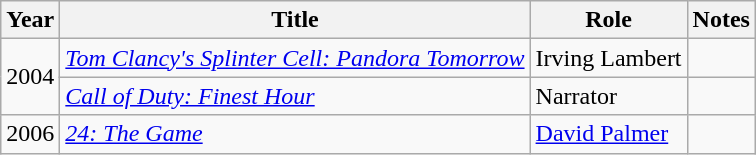<table class="wikitable sortable">
<tr>
<th>Year</th>
<th>Title</th>
<th>Role</th>
<th>Notes</th>
</tr>
<tr>
<td rowspan="2">2004</td>
<td><em><a href='#'>Tom Clancy's Splinter Cell: Pandora Tomorrow</a></em></td>
<td>Irving Lambert</td>
<td></td>
</tr>
<tr>
<td><em><a href='#'>Call of Duty: Finest Hour</a></em></td>
<td>Narrator</td>
<td></td>
</tr>
<tr>
<td>2006</td>
<td><em><a href='#'>24: The Game</a></em></td>
<td><a href='#'>David Palmer</a></td>
<td></td>
</tr>
</table>
